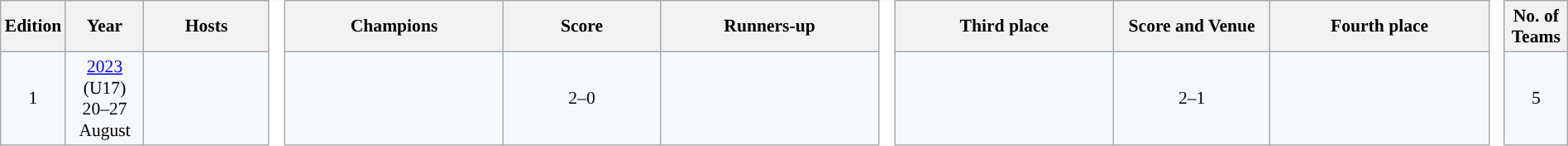<table class="wikitable" style="text-align:center;width:100%; font-size:90%;">
<tr>
<th width=2%>Edition</th>
<th width=5%>Year</th>
<th width=8%>Hosts</th>
<td rowspan="5" style="width:1%;background:#fff;border-top-style:hidden;border-bottom-style:hidden;"></td>
<th style="width:14%;">Champions</th>
<th width=10%>Score</th>
<th style="width:14%;">Runners-up</th>
<td rowspan="5" style="width:1%;background:#fff;border-top-style:hidden;border-bottom-style:hidden;"></td>
<th style="width:14%;">Third place</th>
<th width=10%>Score and Venue</th>
<th style="width:14%;">Fourth place</th>
<td rowspan="5" style="width:1%;background:#fff;border-top-style:hidden;border-bottom-style:hidden;"></td>
<th width=4%>No. of Teams</th>
</tr>
<tr bgcolor=#F5FAFF>
<td>1</td>
<td><a href='#'>2023</a><br>(U17)
20–27 August</td>
<td align="left"></td>
<td></td>
<td>2–0</td>
<td></td>
<td></td>
<td>2–1</td>
<td></td>
<td>5</td>
</tr>
</table>
